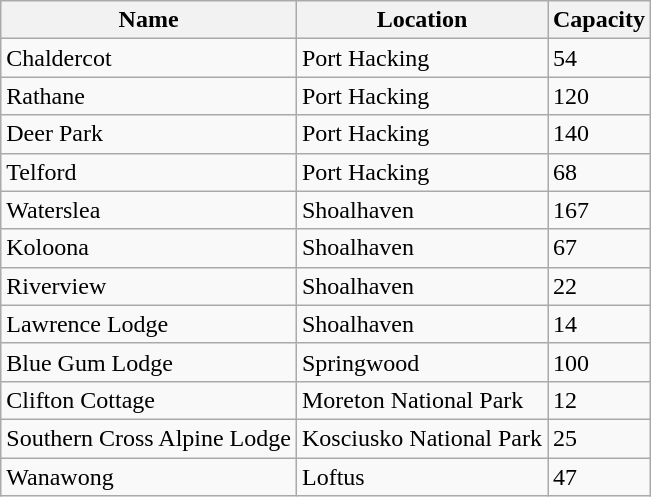<table class="wikitable sortable">
<tr>
<th>Name</th>
<th>Location</th>
<th>Capacity</th>
</tr>
<tr>
<td>Chaldercot</td>
<td>Port Hacking</td>
<td>54</td>
</tr>
<tr>
<td>Rathane</td>
<td>Port Hacking</td>
<td>120</td>
</tr>
<tr>
<td>Deer Park</td>
<td>Port Hacking</td>
<td>140</td>
</tr>
<tr>
<td>Telford</td>
<td>Port Hacking</td>
<td>68</td>
</tr>
<tr>
<td>Waterslea</td>
<td>Shoalhaven</td>
<td>167</td>
</tr>
<tr>
<td>Koloona</td>
<td>Shoalhaven</td>
<td>67</td>
</tr>
<tr>
<td>Riverview</td>
<td>Shoalhaven</td>
<td>22</td>
</tr>
<tr>
<td>Lawrence Lodge</td>
<td>Shoalhaven</td>
<td>14</td>
</tr>
<tr>
<td>Blue Gum Lodge</td>
<td>Springwood</td>
<td>100</td>
</tr>
<tr>
<td>Clifton Cottage</td>
<td>Moreton National Park</td>
<td>12</td>
</tr>
<tr>
<td>Southern Cross Alpine Lodge</td>
<td>Kosciusko National Park</td>
<td>25</td>
</tr>
<tr>
<td>Wanawong</td>
<td>Loftus</td>
<td>47</td>
</tr>
</table>
